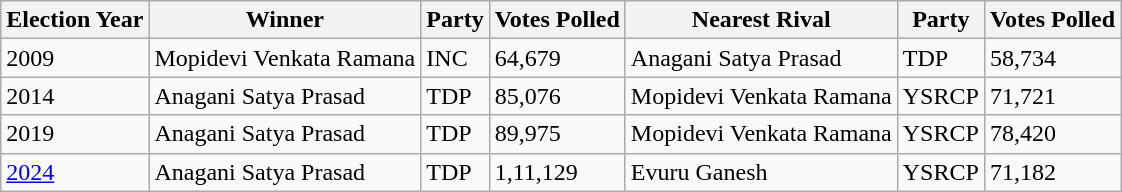<table class="wikitable">
<tr>
<th>Election Year</th>
<th>Winner</th>
<th>Party</th>
<th>Votes Polled</th>
<th>Nearest Rival</th>
<th>Party</th>
<th>Votes Polled</th>
</tr>
<tr>
<td>2009</td>
<td>Mopidevi Venkata Ramana</td>
<td>INC</td>
<td>64,679</td>
<td>Anagani Satya Prasad</td>
<td>TDP</td>
<td>58,734</td>
</tr>
<tr>
<td>2014</td>
<td>Anagani Satya Prasad</td>
<td>TDP</td>
<td>85,076</td>
<td>Mopidevi Venkata Ramana</td>
<td>YSRCP</td>
<td>71,721</td>
</tr>
<tr>
<td>2019</td>
<td>Anagani Satya Prasad</td>
<td>TDP</td>
<td>89,975</td>
<td>Mopidevi Venkata Ramana</td>
<td>YSRCP</td>
<td>78,420</td>
</tr>
<tr>
<td><a href='#'>2024</a></td>
<td>Anagani Satya Prasad</td>
<td>TDP</td>
<td>1,11,129</td>
<td>Evuru Ganesh</td>
<td>YSRCP</td>
<td>71,182</td>
</tr>
</table>
